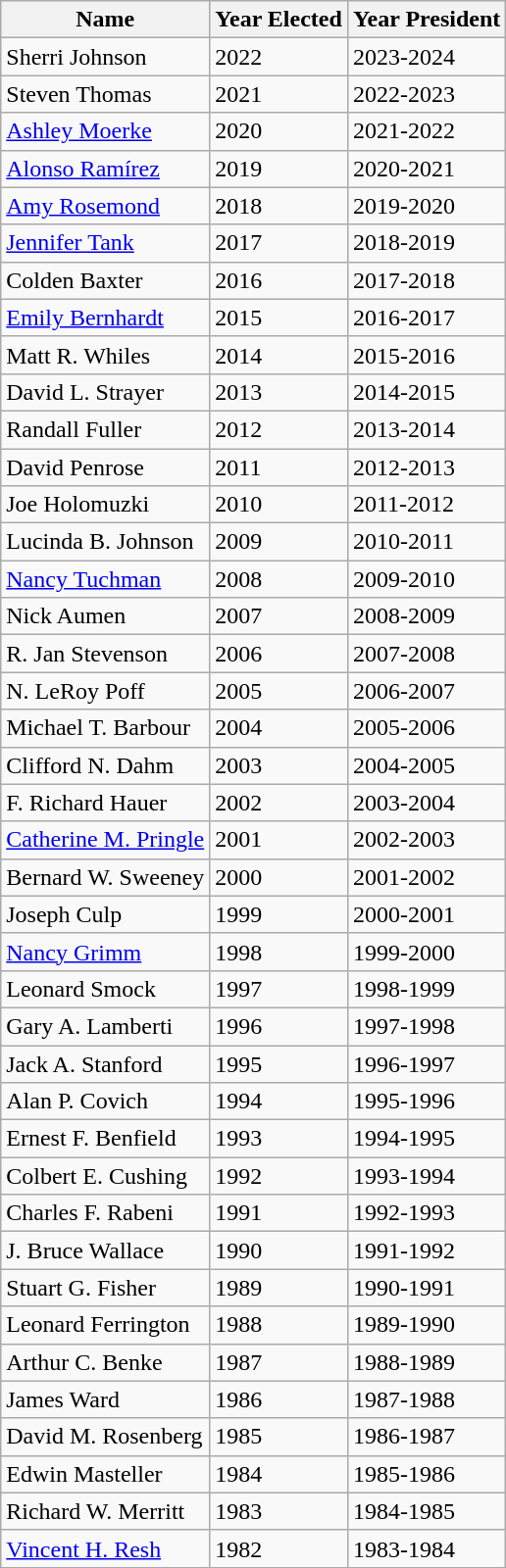<table class="wikitable">
<tr>
<th>Name</th>
<th>Year Elected</th>
<th>Year President</th>
</tr>
<tr>
<td>Sherri Johnson</td>
<td>2022</td>
<td>2023-2024</td>
</tr>
<tr>
<td>Steven Thomas</td>
<td>2021</td>
<td>2022-2023</td>
</tr>
<tr>
<td><a href='#'>Ashley Moerke</a></td>
<td>2020</td>
<td>2021-2022</td>
</tr>
<tr>
<td><a href='#'>Alonso Ramírez</a></td>
<td>2019</td>
<td>2020-2021</td>
</tr>
<tr>
<td><a href='#'>Amy Rosemond</a></td>
<td>2018</td>
<td>2019-2020</td>
</tr>
<tr>
<td><a href='#'>Jennifer Tank</a></td>
<td>2017</td>
<td>2018-2019</td>
</tr>
<tr>
<td>Colden Baxter</td>
<td>2016</td>
<td>2017-2018</td>
</tr>
<tr>
<td><a href='#'>Emily Bernhardt</a></td>
<td>2015</td>
<td>2016-2017</td>
</tr>
<tr>
<td>Matt R. Whiles</td>
<td>2014</td>
<td>2015-2016</td>
</tr>
<tr>
<td>David L. Strayer</td>
<td>2013</td>
<td>2014-2015</td>
</tr>
<tr>
<td>Randall Fuller</td>
<td>2012</td>
<td>2013-2014</td>
</tr>
<tr>
<td>David Penrose</td>
<td>2011</td>
<td>2012-2013</td>
</tr>
<tr>
<td>Joe Holomuzki</td>
<td>2010</td>
<td>2011-2012</td>
</tr>
<tr>
<td>Lucinda B. Johnson</td>
<td>2009</td>
<td>2010-2011</td>
</tr>
<tr>
<td><a href='#'>Nancy Tuchman</a></td>
<td>2008</td>
<td>2009-2010</td>
</tr>
<tr>
<td>Nick Aumen</td>
<td>2007</td>
<td>2008-2009</td>
</tr>
<tr>
<td>R. Jan Stevenson</td>
<td>2006</td>
<td>2007-2008</td>
</tr>
<tr>
<td>N. LeRoy Poff</td>
<td>2005</td>
<td>2006-2007</td>
</tr>
<tr>
<td>Michael T. Barbour</td>
<td>2004</td>
<td>2005-2006</td>
</tr>
<tr>
<td>Clifford N. Dahm</td>
<td>2003</td>
<td>2004-2005</td>
</tr>
<tr>
<td>F. Richard Hauer</td>
<td>2002</td>
<td>2003-2004</td>
</tr>
<tr>
<td><a href='#'>Catherine M. Pringle</a></td>
<td>2001</td>
<td>2002-2003</td>
</tr>
<tr>
<td>Bernard W. Sweeney</td>
<td>2000</td>
<td>2001-2002</td>
</tr>
<tr>
<td>Joseph Culp</td>
<td>1999</td>
<td>2000-2001</td>
</tr>
<tr>
<td><a href='#'>Nancy Grimm</a></td>
<td>1998</td>
<td>1999-2000</td>
</tr>
<tr>
<td>Leonard Smock</td>
<td>1997</td>
<td>1998-1999</td>
</tr>
<tr>
<td>Gary A. Lamberti</td>
<td>1996</td>
<td>1997-1998</td>
</tr>
<tr>
<td>Jack A. Stanford</td>
<td>1995</td>
<td>1996-1997</td>
</tr>
<tr>
<td>Alan P. Covich</td>
<td>1994</td>
<td>1995-1996</td>
</tr>
<tr>
<td>Ernest F. Benfield</td>
<td>1993</td>
<td>1994-1995</td>
</tr>
<tr>
<td>Colbert E. Cushing</td>
<td>1992</td>
<td>1993-1994</td>
</tr>
<tr>
<td>Charles F. Rabeni</td>
<td>1991</td>
<td>1992-1993</td>
</tr>
<tr>
<td>J. Bruce Wallace</td>
<td>1990</td>
<td>1991-1992</td>
</tr>
<tr>
<td>Stuart G. Fisher</td>
<td>1989</td>
<td>1990-1991</td>
</tr>
<tr>
<td>Leonard Ferrington</td>
<td>1988</td>
<td>1989-1990</td>
</tr>
<tr>
<td>Arthur C. Benke</td>
<td>1987</td>
<td>1988-1989</td>
</tr>
<tr>
<td>James Ward</td>
<td>1986</td>
<td>1987-1988</td>
</tr>
<tr>
<td>David M. Rosenberg</td>
<td>1985</td>
<td>1986-1987</td>
</tr>
<tr>
<td>Edwin Masteller</td>
<td>1984</td>
<td>1985-1986</td>
</tr>
<tr>
<td>Richard W. Merritt</td>
<td>1983</td>
<td>1984-1985</td>
</tr>
<tr>
<td><a href='#'>Vincent H. Resh</a></td>
<td>1982</td>
<td>1983-1984</td>
</tr>
</table>
